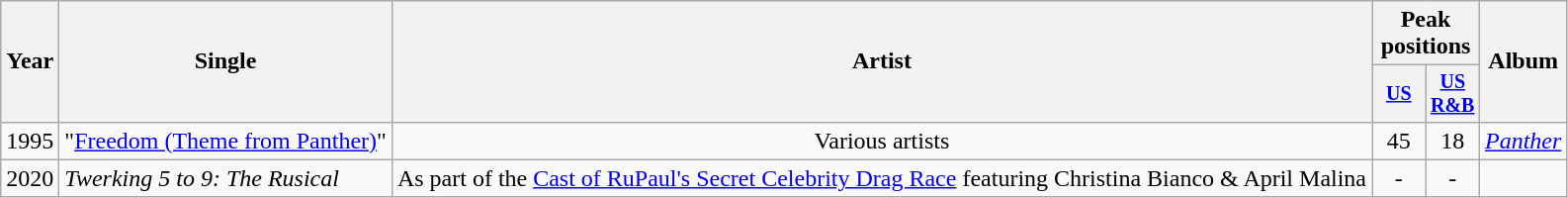<table class="wikitable" style="text-align:center;">
<tr>
<th rowspan="2">Year</th>
<th rowspan="2">Single</th>
<th rowspan="2">Artist</th>
<th colspan="2">Peak positions</th>
<th rowspan="2">Album</th>
</tr>
<tr style="font-size:smaller;">
<th width="30"><a href='#'>US</a></th>
<th width="30"><a href='#'>US<br>R&B</a></th>
</tr>
<tr>
<td>1995</td>
<td align="left">"<a href='#'>Freedom (Theme from Panther)</a>"</td>
<td>Various artists</td>
<td>45</td>
<td>18</td>
<td align="left"><em><a href='#'>Panther</a></em></td>
</tr>
<tr>
<td>2020</td>
<td align="left"><em>Twerking 5 to 9: The Rusical</em></td>
<td>As part of the <a href='#'>Cast of RuPaul's Secret Celebrity Drag Race</a> featuring Christina Bianco & April Malina</td>
<td>-</td>
<td>-</td>
<td></td>
</tr>
</table>
